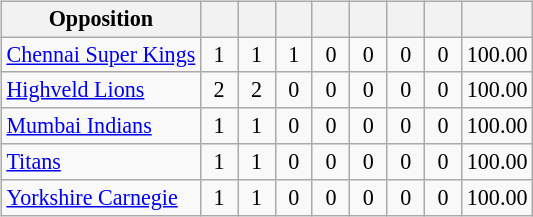<table class="wikitable sortable" style="text-align:center; margin-left:15px; font-size:92%; float:left">
<tr>
<th>Opposition</th>
<th width=18></th>
<th width=18></th>
<th width=18></th>
<th width=18></th>
<th width=18></th>
<th width=18></th>
<th width=18></th>
<th width=20></th>
</tr>
<tr>
<td style="text-align:left;"><a href='#'>Chennai Super Kings</a></td>
<td>1</td>
<td>1</td>
<td>1</td>
<td>0</td>
<td>0</td>
<td>0</td>
<td>0</td>
<td>100.00</td>
</tr>
<tr>
<td style="text-align:left;"><a href='#'>Highveld Lions</a></td>
<td>2</td>
<td>2</td>
<td>0</td>
<td>0</td>
<td>0</td>
<td>0</td>
<td>0</td>
<td>100.00</td>
</tr>
<tr>
<td style="text-align:left;"><a href='#'>Mumbai Indians</a></td>
<td>1</td>
<td>1</td>
<td>0</td>
<td>0</td>
<td>0</td>
<td>0</td>
<td>0</td>
<td>100.00</td>
</tr>
<tr>
<td style="text-align:left;"><a href='#'>Titans</a></td>
<td>1</td>
<td>1</td>
<td>0</td>
<td>0</td>
<td>0</td>
<td>0</td>
<td>0</td>
<td>100.00</td>
</tr>
<tr>
<td style="text-align:left;"><a href='#'>Yorkshire Carnegie</a></td>
<td>1</td>
<td>1</td>
<td>0</td>
<td>0</td>
<td>0</td>
<td>0</td>
<td>0</td>
<td>100.00</td>
</tr>
</table>
